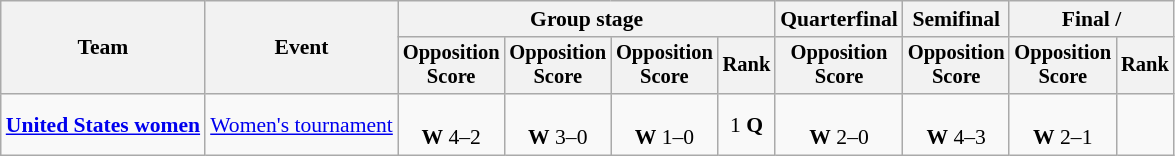<table class=wikitable style=font-size:90%;text-align:center>
<tr>
<th rowspan=2>Team</th>
<th rowspan=2>Event</th>
<th colspan=4>Group stage</th>
<th>Quarterfinal</th>
<th>Semifinal</th>
<th colspan=2>Final / </th>
</tr>
<tr style=font-size:95%>
<th>Opposition<br>Score</th>
<th>Opposition<br>Score</th>
<th>Opposition<br>Score</th>
<th>Rank</th>
<th>Opposition<br>Score</th>
<th>Opposition<br>Score</th>
<th>Opposition<br>Score</th>
<th>Rank</th>
</tr>
<tr>
<td align=left><strong><a href='#'>United States women</a></strong></td>
<td align=left><a href='#'>Women's tournament</a></td>
<td><br><strong>W</strong> 4–2</td>
<td><br><strong>W</strong> 3–0</td>
<td><br><strong>W</strong> 1–0</td>
<td>1 <strong>Q</strong></td>
<td><br><strong>W</strong> 2–0</td>
<td><br><strong>W</strong> 4–3 <strong></strong></td>
<td><br><strong>W</strong> 2–1</td>
<td></td>
</tr>
</table>
